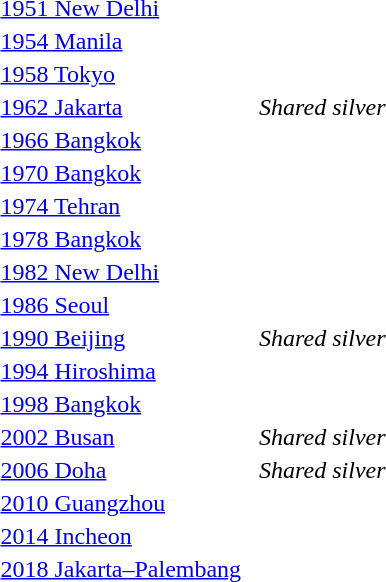<table>
<tr>
<td><a href='#'>1951 New Delhi</a></td>
<td></td>
<td></td>
<td></td>
</tr>
<tr>
<td><a href='#'>1954 Manila</a></td>
<td></td>
<td></td>
<td></td>
</tr>
<tr>
<td><a href='#'>1958 Tokyo</a></td>
<td></td>
<td></td>
<td></td>
</tr>
<tr>
<td rowspan=2><a href='#'>1962 Jakarta</a></td>
<td rowspan=2></td>
<td></td>
<td rowspan=2><em>Shared silver</em></td>
</tr>
<tr>
<td></td>
</tr>
<tr>
<td><a href='#'>1966 Bangkok</a></td>
<td></td>
<td></td>
<td></td>
</tr>
<tr>
<td><a href='#'>1970 Bangkok</a></td>
<td></td>
<td></td>
<td></td>
</tr>
<tr>
<td><a href='#'>1974 Tehran</a></td>
<td></td>
<td></td>
<td></td>
</tr>
<tr>
<td><a href='#'>1978 Bangkok</a></td>
<td></td>
<td></td>
<td></td>
</tr>
<tr>
<td><a href='#'>1982 New Delhi</a></td>
<td></td>
<td></td>
<td></td>
</tr>
<tr>
<td><a href='#'>1986 Seoul</a></td>
<td></td>
<td></td>
<td></td>
</tr>
<tr>
<td rowspan=2><a href='#'>1990 Beijing</a></td>
<td rowspan=2></td>
<td></td>
<td rowspan=2><em>Shared silver</em></td>
</tr>
<tr>
<td></td>
</tr>
<tr>
<td><a href='#'>1994 Hiroshima</a></td>
<td></td>
<td></td>
<td></td>
</tr>
<tr>
<td><a href='#'>1998 Bangkok</a></td>
<td></td>
<td></td>
<td></td>
</tr>
<tr>
<td rowspan=2><a href='#'>2002 Busan</a></td>
<td rowspan=2></td>
<td></td>
<td rowspan=2><em>Shared silver</em></td>
</tr>
<tr>
<td></td>
</tr>
<tr>
<td rowspan=2><a href='#'>2006 Doha</a></td>
<td rowspan=2></td>
<td></td>
<td rowspan=2><em>Shared silver</em></td>
</tr>
<tr>
<td></td>
</tr>
<tr>
<td rowspan=2><a href='#'>2010 Guangzhou</a></td>
<td rowspan=2></td>
<td rowspan=2></td>
<td></td>
</tr>
<tr>
<td></td>
</tr>
<tr>
<td><a href='#'>2014 Incheon</a></td>
<td></td>
<td></td>
<td></td>
</tr>
<tr>
<td><a href='#'>2018 Jakarta–Palembang</a></td>
<td></td>
<td></td>
<td></td>
</tr>
</table>
